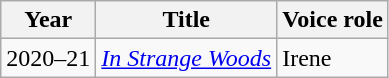<table class="wikitable sortable">
<tr>
<th>Year</th>
<th>Title</th>
<th>Voice role</th>
</tr>
<tr>
<td>2020–21</td>
<td><em><a href='#'>In Strange Woods</a></em></td>
<td>Irene</td>
</tr>
</table>
